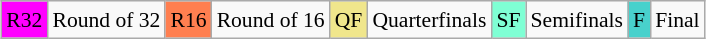<table class="wikitable" style="margin:0.5em auto; font-size:90%; line-height:1.25em;">
<tr>
<td bgcolor="#FF00FF" align=center>R32</td>
<td>Round of 32</td>
<td bgcolor="#FF7F50" align=center>R16</td>
<td>Round of 16</td>
<td bgcolor="#F0E68C" align=center>QF</td>
<td>Quarterfinals</td>
<td bgcolor="#7FFFD4" align=center>SF</td>
<td>Semifinals</td>
<td bgcolor="#48D1CC" align=center>F</td>
<td>Final</td>
</tr>
</table>
